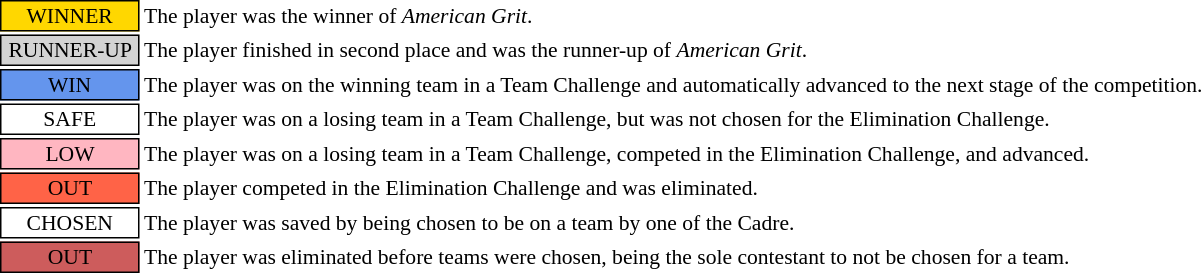<table class="toccolours" style="font-size: 90%; white-space: nowrap;">
<tr>
<td style="text-align:center; background:gold; border:1px solid black;"> WINNER </td>
<td>The player was the winner of <em>American Grit</em>.</td>
</tr>
<tr>
<td style="text-align:center; background:lightgray; border:1px solid black;"> RUNNER-UP </td>
<td>The player finished in second place and was the runner-up of <em>American Grit</em>.</td>
</tr>
<tr>
<td style="text-align:center; background:cornflowerblue; border:1px solid black;"> WIN </td>
<td>The player was on the winning team in a Team Challenge and automatically advanced to the next stage of the competition.</td>
</tr>
<tr>
<td style="text-align:center; background:white; border:1px solid black;"> SAFE </td>
<td>The player was on a losing team in a Team Challenge, but was not chosen for the Elimination Challenge.</td>
</tr>
<tr>
<td style="text-align:center; background:lightpink; border:1px solid black;"> LOW </td>
<td>The player was on a losing team in a Team Challenge, competed in the Elimination Challenge, and advanced.</td>
</tr>
<tr>
<td style="text-align:center; background:tomato; border:1px solid black;"> OUT </td>
<td>The player competed in the Elimination Challenge and was eliminated.</td>
</tr>
<tr>
<td style="text-align:center; background:white; border:1px solid black;"> CHOSEN </td>
<td>The player was saved by being chosen to be on a team by one of the Cadre.</td>
</tr>
<tr>
<td style="text-align:center; background:indianred; border:1px solid black;"> OUT </td>
<td>The player was eliminated before teams were chosen, being the sole contestant to not be chosen for a team.</td>
</tr>
<tr>
<td></td>
</tr>
</table>
